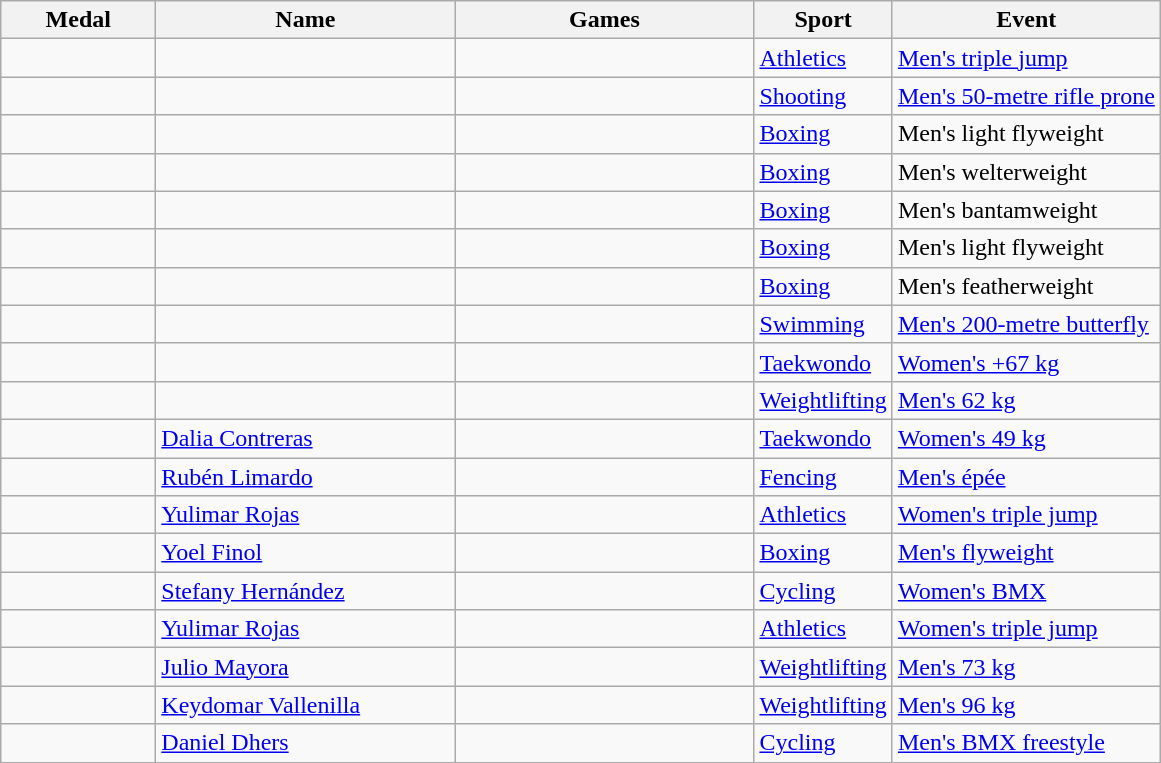<table class="wikitable sortable">
<tr>
<th style="width:6em">Medal</th>
<th style="width:12em">Name</th>
<th style="width:12em">Games</th>
<th>Sport</th>
<th>Event</th>
</tr>
<tr>
<td></td>
<td></td>
<td> </td>
<td> <a href='#'>Athletics</a></td>
<td><a href='#'>Men's triple jump</a></td>
</tr>
<tr>
<td></td>
<td></td>
<td> </td>
<td> <a href='#'>Shooting</a></td>
<td><a href='#'>Men's 50-metre rifle prone</a></td>
</tr>
<tr>
<td></td>
<td></td>
<td> </td>
<td> <a href='#'>Boxing</a></td>
<td>Men's light flyweight</td>
</tr>
<tr>
<td></td>
<td></td>
<td> </td>
<td> <a href='#'>Boxing</a></td>
<td>Men's welterweight</td>
</tr>
<tr>
<td></td>
<td></td>
<td> </td>
<td> <a href='#'>Boxing</a></td>
<td>Men's bantamweight</td>
</tr>
<tr>
<td></td>
<td></td>
<td> </td>
<td> <a href='#'>Boxing</a></td>
<td>Men's light flyweight</td>
</tr>
<tr>
<td></td>
<td></td>
<td> </td>
<td> <a href='#'>Boxing</a></td>
<td>Men's featherweight</td>
</tr>
<tr>
<td></td>
<td></td>
<td> </td>
<td> <a href='#'>Swimming</a></td>
<td><a href='#'>Men's 200-metre butterfly</a></td>
</tr>
<tr>
<td></td>
<td></td>
<td> </td>
<td> <a href='#'>Taekwondo</a></td>
<td><a href='#'>Women's +67 kg</a></td>
</tr>
<tr>
<td></td>
<td></td>
<td> </td>
<td> <a href='#'>Weightlifting</a></td>
<td><a href='#'>Men's 62 kg</a></td>
</tr>
<tr>
<td></td>
<td><a href='#'>Dalia Contreras</a></td>
<td> </td>
<td> <a href='#'>Taekwondo</a></td>
<td><a href='#'>Women's 49 kg</a></td>
</tr>
<tr>
<td></td>
<td><a href='#'>Rubén Limardo</a></td>
<td> </td>
<td> <a href='#'>Fencing</a></td>
<td><a href='#'>Men's épée</a></td>
</tr>
<tr>
<td></td>
<td><a href='#'>Yulimar Rojas</a></td>
<td> </td>
<td> <a href='#'>Athletics</a></td>
<td><a href='#'>Women's triple jump</a></td>
</tr>
<tr>
<td></td>
<td><a href='#'>Yoel Finol</a></td>
<td> </td>
<td> <a href='#'>Boxing</a></td>
<td><a href='#'>Men's flyweight</a></td>
</tr>
<tr>
<td></td>
<td><a href='#'>Stefany Hernández</a></td>
<td> </td>
<td> <a href='#'>Cycling</a></td>
<td><a href='#'>Women's BMX</a></td>
</tr>
<tr>
<td></td>
<td><a href='#'>Yulimar Rojas</a></td>
<td> </td>
<td> <a href='#'>Athletics</a></td>
<td><a href='#'>Women's triple jump</a></td>
</tr>
<tr>
<td></td>
<td><a href='#'>Julio Mayora</a></td>
<td> </td>
<td> <a href='#'>Weightlifting</a></td>
<td><a href='#'>Men's 73 kg</a></td>
</tr>
<tr>
<td></td>
<td><a href='#'>Keydomar Vallenilla</a></td>
<td> </td>
<td> <a href='#'>Weightlifting</a></td>
<td><a href='#'>Men's 96 kg</a></td>
</tr>
<tr>
<td></td>
<td><a href='#'>Daniel Dhers</a></td>
<td> </td>
<td> <a href='#'>Cycling</a></td>
<td><a href='#'>Men's BMX freestyle</a></td>
</tr>
</table>
